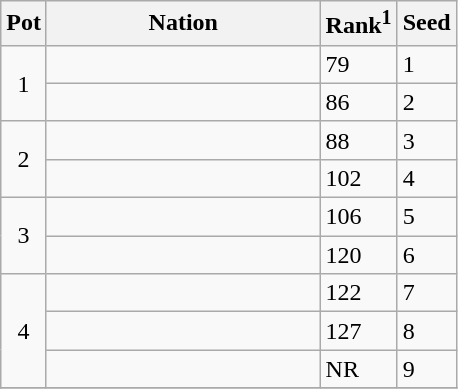<table class="wikitable">
<tr>
<th>Pot</th>
<th width="175">Nation</th>
<th>Rank<sup>1</sup></th>
<th>Seed</th>
</tr>
<tr>
<td rowspan=2 style="text-align:center;">1</td>
<td></td>
<td>79</td>
<td>1</td>
</tr>
<tr>
<td></td>
<td>86</td>
<td>2</td>
</tr>
<tr>
<td rowspan=2 style="text-align:center;">2</td>
<td></td>
<td>88</td>
<td>3</td>
</tr>
<tr>
<td></td>
<td>102</td>
<td>4</td>
</tr>
<tr>
<td rowspan=2 style="text-align:center;">3</td>
<td></td>
<td>106</td>
<td>5</td>
</tr>
<tr>
<td></td>
<td>120</td>
<td>6</td>
</tr>
<tr>
<td rowspan=3 style="text-align:center;">4</td>
<td></td>
<td>122</td>
<td>7</td>
</tr>
<tr>
<td></td>
<td>127</td>
<td>8</td>
</tr>
<tr>
<td></td>
<td>NR</td>
<td>9</td>
</tr>
<tr>
</tr>
</table>
